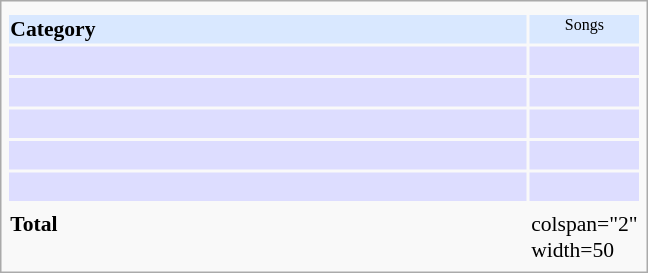<table class="infobox" style="width: 30em; text-align: left; font-size: 90%; vertical-align: middle;">
<tr>
<td colspan="2" style="text-align:center;"></td>
</tr>
<tr style="background:#d9e8ff;">
<th style="vertical-align: middle;">Category</th>
<td style="background;text-align:center; font-size:8pt; width:60px;">Songs</td>
</tr>
<tr style="background:#ddf;text-align:center;">
<td style="text-align:center;"><br></td>
<td></td>
</tr>
<tr style="background:#ddf;text-align:center;">
<td style="text-align:center;"><br></td>
<td></td>
</tr>
<tr style="background:#ddf;text-align:center;">
<td style="text-align:center;"><br></td>
<td></td>
</tr>
<tr style="background:#ddf;text-align:center;">
<td style="text-align:center;"><br></td>
<td></td>
</tr>
<tr style="background:#ddf;text-align:center;">
<td style="text-align:center;"><br></td>
<td></td>
</tr>
<tr>
<td colspan="2" style="text-align:center;"></td>
</tr>
<tr>
<td><strong>Total</strong></td>
<td>colspan="2" width=50 </td>
</tr>
</table>
